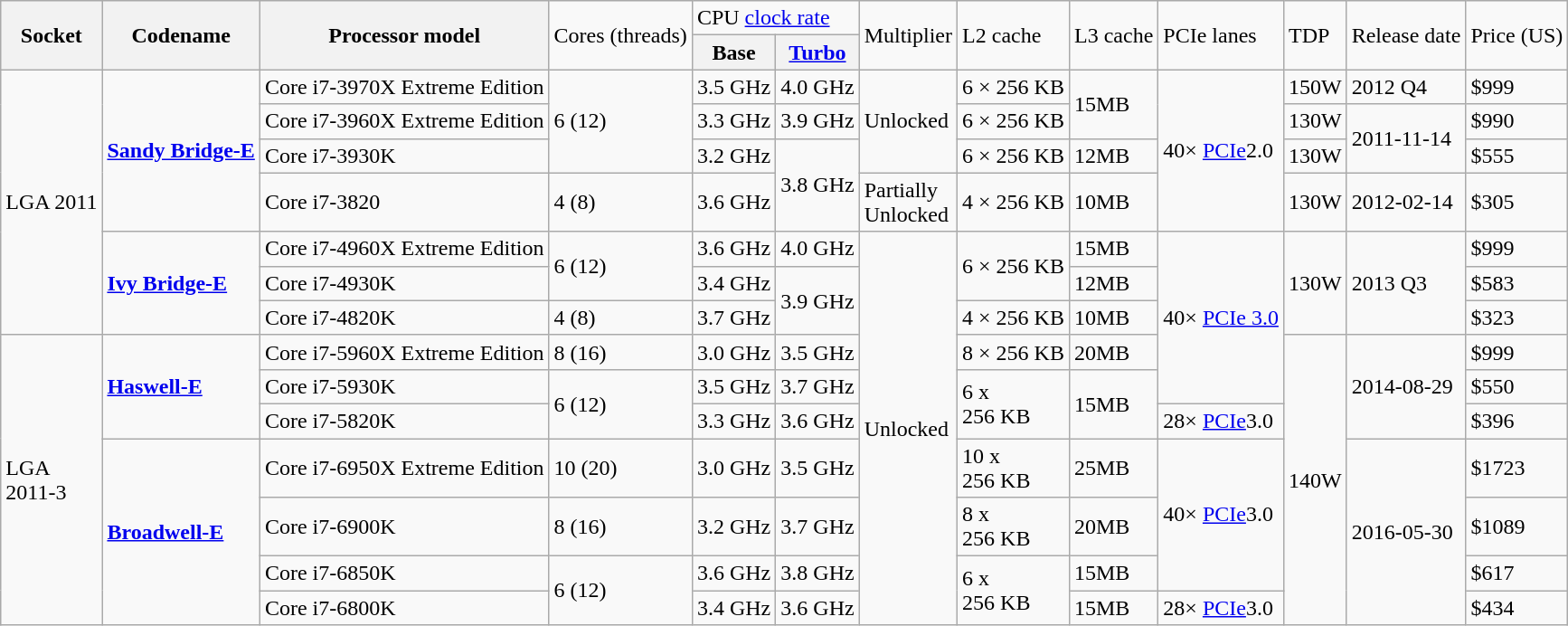<table class="wikitable">
<tr>
<th rowspan="2">Socket</th>
<th rowspan="2">Codename</th>
<th rowspan="2">Processor model</th>
<td rowspan="2">Cores (threads)</td>
<td colspan="2">CPU <a href='#'>clock rate</a></td>
<td rowspan="2">Multiplier</td>
<td rowspan="2">L2 cache</td>
<td rowspan="2">L3 cache</td>
<td rowspan="2">PCIe lanes</td>
<td rowspan="2">TDP</td>
<td rowspan="2">Release date</td>
<td rowspan="2">Price (US)</td>
</tr>
<tr>
<th>Base</th>
<th><a href='#'>Turbo</a></th>
</tr>
<tr>
<td rowspan="7">LGA 2011</td>
<td rowspan="4"><strong><a href='#'>Sandy Bridge-E</a></strong></td>
<td>Core i7-3970X Extreme Edition</td>
<td rowspan="3">6 (12)</td>
<td>3.5 GHz</td>
<td>4.0 GHz</td>
<td rowspan="3">Unlocked</td>
<td>6 × 256 KB</td>
<td rowspan="2">15MB</td>
<td rowspan="4">40× <a href='#'>PCIe</a>2.0</td>
<td>150W</td>
<td>2012 Q4</td>
<td>$999</td>
</tr>
<tr>
<td>Core i7-3960X Extreme Edition</td>
<td>3.3 GHz</td>
<td>3.9 GHz</td>
<td>6 × 256 KB</td>
<td>130W</td>
<td rowspan="2">2011-11-14</td>
<td>$990</td>
</tr>
<tr>
<td>Core i7-3930K</td>
<td>3.2 GHz</td>
<td rowspan="2">3.8 GHz</td>
<td>6 × 256 KB</td>
<td>12MB</td>
<td>130W</td>
<td>$555</td>
</tr>
<tr>
<td>Core i7-3820</td>
<td>4 (8)</td>
<td>3.6 GHz</td>
<td>Partially<br>Unlocked</td>
<td>4 × 256 KB</td>
<td>10MB</td>
<td>130W</td>
<td>2012-02-14</td>
<td>$305</td>
</tr>
<tr>
<td rowspan="3"><strong><a href='#'>Ivy Bridge-E</a></strong></td>
<td>Core i7-4960X Extreme Edition</td>
<td rowspan="2">6 (12)</td>
<td>3.6 GHz</td>
<td>4.0 GHz</td>
<td rowspan="10">Unlocked</td>
<td rowspan="2">6 × 256 KB</td>
<td>15MB</td>
<td rowspan="5">40× <a href='#'>PCIe 3.0</a></td>
<td rowspan="3">130W</td>
<td rowspan="3">2013 Q3</td>
<td>$999</td>
</tr>
<tr>
<td>Core i7-4930K</td>
<td>3.4 GHz</td>
<td rowspan="2">3.9 GHz</td>
<td>12MB</td>
<td>$583</td>
</tr>
<tr>
<td>Core i7-4820K</td>
<td>4 (8)</td>
<td>3.7 GHz</td>
<td>4 × 256 KB</td>
<td>10MB</td>
<td>$323</td>
</tr>
<tr>
<td rowspan="7">LGA<br>2011-3</td>
<td rowspan="3"><strong><a href='#'>Haswell-E</a></strong></td>
<td>Core i7-5960X Extreme Edition</td>
<td>8 (16)</td>
<td>3.0 GHz</td>
<td>3.5 GHz</td>
<td>8 × 256 KB</td>
<td>20MB</td>
<td rowspan="7">140W</td>
<td rowspan="3">2014-08-29</td>
<td>$999</td>
</tr>
<tr>
<td>Core i7-5930K</td>
<td rowspan="2">6 (12)</td>
<td>3.5 GHz</td>
<td>3.7 GHz</td>
<td rowspan="2">6 x<br>256 KB</td>
<td rowspan="2">15MB</td>
<td>$550</td>
</tr>
<tr>
<td>Core i7-5820K</td>
<td>3.3 GHz</td>
<td>3.6 GHz</td>
<td>28× <a href='#'>PCIe</a>3.0</td>
<td>$396</td>
</tr>
<tr>
<td rowspan="4"><a href='#'><strong>Broadwell-E</strong></a></td>
<td>Core i7-6950X Extreme Edition</td>
<td>10 (20)</td>
<td>3.0 GHz</td>
<td>3.5 GHz</td>
<td>10 x<br>256 KB</td>
<td>25MB</td>
<td rowspan="3">40× <a href='#'>PCIe</a>3.0</td>
<td rowspan="4">2016-05-30</td>
<td>$1723</td>
</tr>
<tr>
<td>Core i7-6900K</td>
<td>8 (16)</td>
<td>3.2 GHz</td>
<td>3.7 GHz</td>
<td>8 x<br>256 KB</td>
<td>20MB</td>
<td>$1089</td>
</tr>
<tr>
<td>Core i7-6850K</td>
<td rowspan="2">6 (12)</td>
<td>3.6 GHz</td>
<td>3.8 GHz</td>
<td rowspan="2">6 x<br>256 KB</td>
<td>15MB</td>
<td>$617</td>
</tr>
<tr>
<td>Core i7-6800K</td>
<td>3.4 GHz</td>
<td>3.6 GHz</td>
<td>15MB</td>
<td>28× <a href='#'>PCIe</a>3.0</td>
<td>$434</td>
</tr>
</table>
